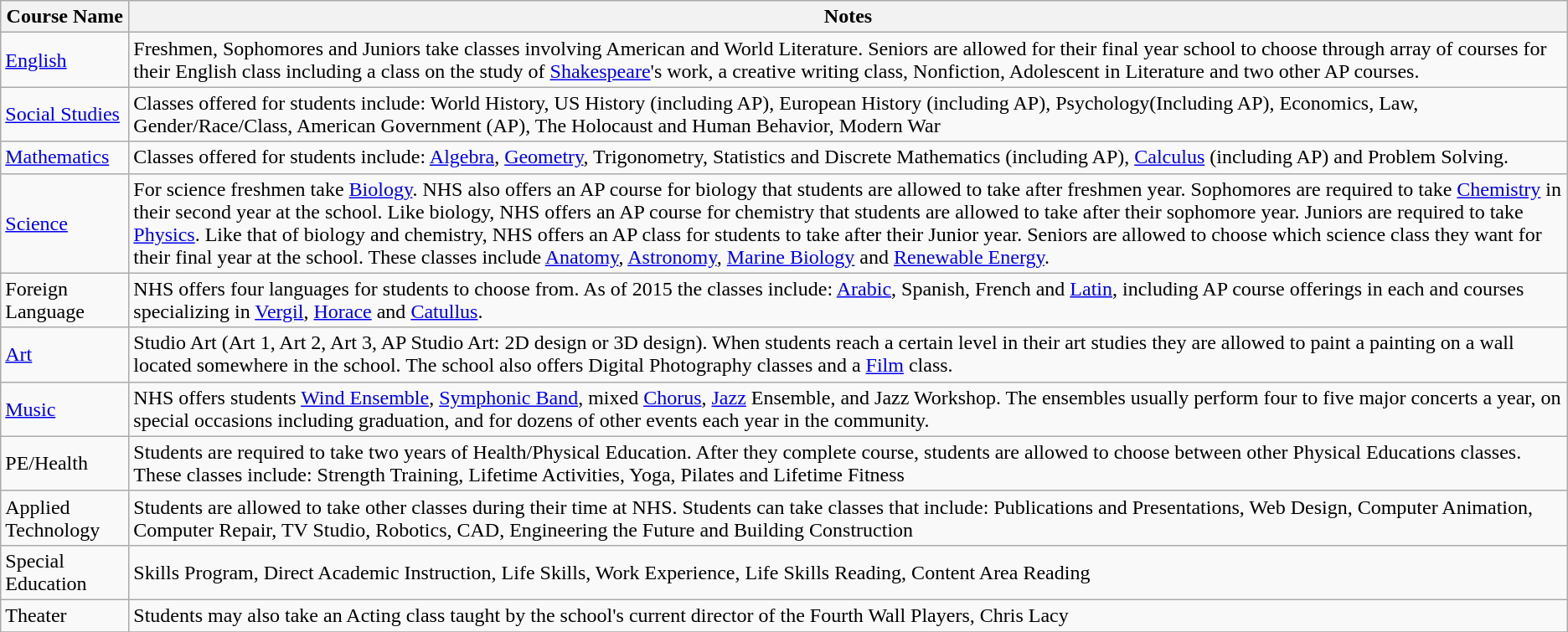<table class="wikitable" border="1">
<tr>
<th>Course Name</th>
<th>Notes</th>
</tr>
<tr>
<td><a href='#'>English</a></td>
<td>Freshmen, Sophomores and Juniors take classes involving American and World Literature. Seniors are allowed for their final year school to choose through array of courses for their English class including a class on the study of <a href='#'>Shakespeare</a>'s work, a creative writing class, Nonfiction, Adolescent in Literature and two other AP courses.</td>
</tr>
<tr>
<td><a href='#'>Social Studies</a></td>
<td>Classes offered for students include: World History, US History (including AP), European History (including AP), Psychology(Including AP), Economics, Law, Gender/Race/Class, American Government (AP), The Holocaust and Human Behavior, Modern War</td>
</tr>
<tr>
<td><a href='#'>Mathematics</a></td>
<td>Classes offered for students include: <a href='#'>Algebra</a>, <a href='#'>Geometry</a>, Trigonometry, Statistics and Discrete Mathematics (including AP), <a href='#'>Calculus</a> (including AP) and Problem Solving.</td>
</tr>
<tr>
<td><a href='#'>Science</a></td>
<td>For science freshmen take <a href='#'>Biology</a>. NHS also offers an AP course for biology that students are allowed to take after freshmen year. Sophomores are required to take <a href='#'>Chemistry</a> in their second year at the school. Like biology, NHS offers an AP course for chemistry that students are allowed to take after their sophomore year. Juniors are required to take <a href='#'>Physics</a>. Like that of biology and chemistry, NHS offers an AP class for students to take after their Junior year. Seniors are allowed to choose which science class they want for their final year at the school. These classes include <a href='#'>Anatomy</a>, <a href='#'>Astronomy</a>, <a href='#'>Marine Biology</a> and <a href='#'>Renewable Energy</a>.</td>
</tr>
<tr>
<td>Foreign Language</td>
<td>NHS offers four languages for students to choose from. As of 2015 the classes include: <a href='#'>Arabic</a>, Spanish, French and <a href='#'>Latin</a>, including AP course offerings in each and courses specializing in <a href='#'>Vergil</a>, <a href='#'>Horace</a> and <a href='#'>Catullus</a>.</td>
</tr>
<tr>
<td><a href='#'>Art</a></td>
<td>Studio Art (Art 1, Art 2, Art 3, AP Studio Art: 2D design or 3D design). When students reach a certain level in their art studies they are allowed to paint a painting on a wall located somewhere in the school. The school also offers Digital Photography classes and a <a href='#'>Film</a> class.</td>
</tr>
<tr>
<td><a href='#'>Music</a></td>
<td>NHS offers students <a href='#'>Wind Ensemble</a>, <a href='#'>Symphonic Band</a>, mixed <a href='#'>Chorus</a>, <a href='#'>Jazz</a> Ensemble, and Jazz Workshop. The ensembles usually perform four to five major concerts a year, on special occasions including graduation, and for dozens of other events each year in the community.</td>
</tr>
<tr>
<td>PE/Health</td>
<td>Students are required to take two years of Health/Physical Education. After they complete course, students are allowed to choose between other Physical Educations classes. These classes include: Strength Training, Lifetime Activities, Yoga, Pilates and Lifetime Fitness</td>
</tr>
<tr>
<td>Applied Technology</td>
<td>Students are allowed to take other classes during their time at NHS. Students can take classes that include: Publications and Presentations, Web Design, Computer Animation, Computer Repair, TV Studio, Robotics, CAD, Engineering the Future and Building Construction</td>
</tr>
<tr>
<td>Special Education</td>
<td>Skills Program, Direct Academic Instruction, Life Skills, Work Experience, Life Skills Reading, Content Area Reading</td>
</tr>
<tr>
<td>Theater</td>
<td>Students may also take an Acting class taught by the school's current director of the Fourth Wall Players, Chris Lacy</td>
</tr>
<tr>
</tr>
</table>
